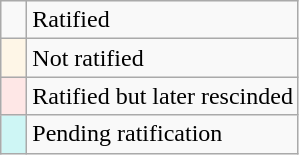<table class="wikitable" style="text-align: left;">
<tr>
<td style="width:10px;"></td>
<td>Ratified</td>
</tr>
<tr>
<td style="width:10px; background:#fef6e7;"></td>
<td>Not ratified</td>
</tr>
<tr>
<td style="width:10px; background:#fee7e6;"></td>
<td>Ratified but later rescinded</td>
</tr>
<tr>
<td style="width:10px; background:#cef6f5;"></td>
<td>Pending ratification</td>
</tr>
</table>
